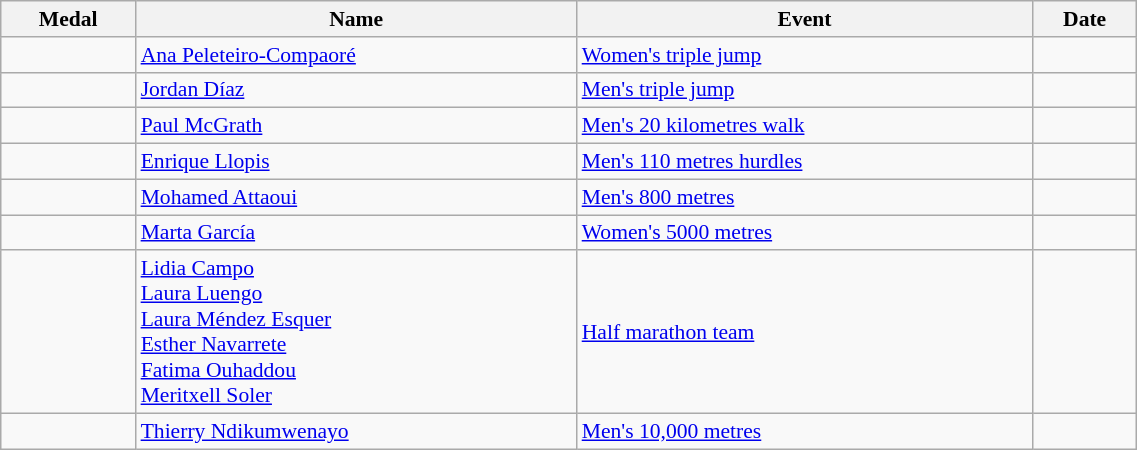<table class="wikitable" style="font-size:90%" width=60%>
<tr>
<th>Medal</th>
<th>Name</th>
<th>Event</th>
<th>Date</th>
</tr>
<tr>
<td></td>
<td><a href='#'>Ana Peleteiro-Compaoré</a></td>
<td><a href='#'>Women's triple jump</a></td>
<td></td>
</tr>
<tr>
<td></td>
<td><a href='#'>Jordan Díaz</a></td>
<td><a href='#'>Men's triple jump</a></td>
<td></td>
</tr>
<tr>
<td></td>
<td><a href='#'>Paul McGrath</a></td>
<td><a href='#'>Men's 20 kilometres walk</a></td>
<td></td>
</tr>
<tr>
<td></td>
<td><a href='#'>Enrique Llopis</a></td>
<td><a href='#'>Men's 110 metres hurdles</a></td>
<td></td>
</tr>
<tr>
<td></td>
<td><a href='#'>Mohamed Attaoui</a></td>
<td><a href='#'>Men's 800 metres</a></td>
<td></td>
</tr>
<tr>
<td></td>
<td><a href='#'>Marta García</a></td>
<td><a href='#'>Women's 5000 metres</a></td>
<td></td>
</tr>
<tr>
<td></td>
<td><a href='#'>Lidia Campo</a><br><a href='#'>Laura Luengo</a><br><a href='#'>Laura Méndez Esquer</a><br><a href='#'>Esther Navarrete</a><br><a href='#'>Fatima Ouhaddou</a><br><a href='#'>Meritxell Soler</a></td>
<td><a href='#'>Half marathon team</a></td>
<td></td>
</tr>
<tr>
<td></td>
<td><a href='#'>Thierry Ndikumwenayo</a></td>
<td><a href='#'>Men's 10,000 metres</a></td>
<td></td>
</tr>
</table>
